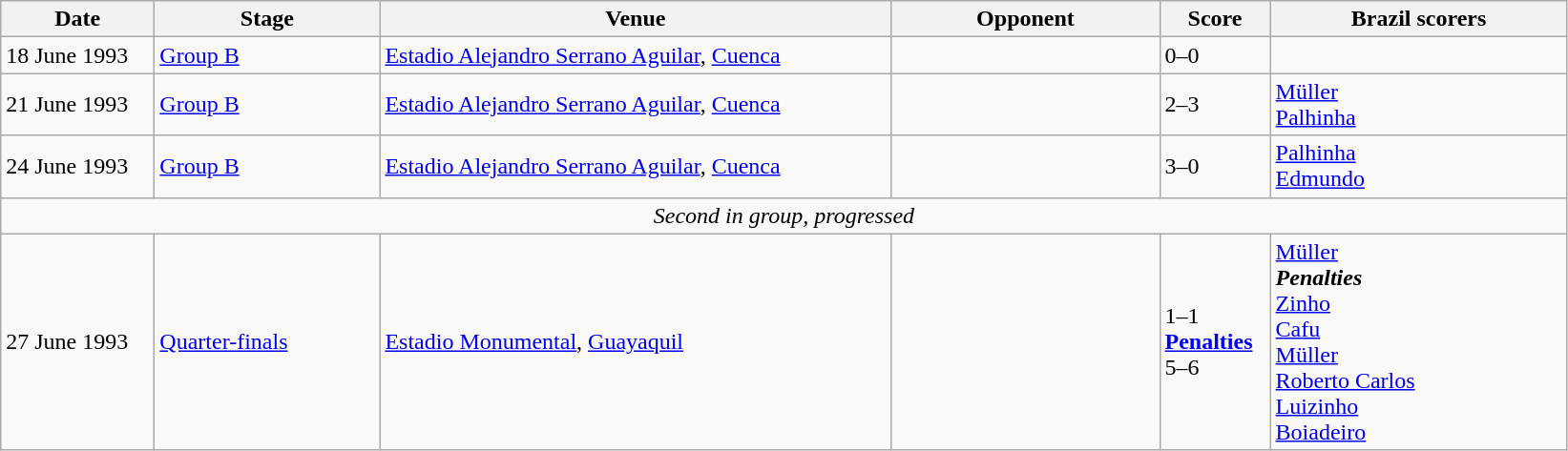<table class="wikitable">
<tr>
<th width=100px>Date</th>
<th width=150px>Stage</th>
<th width=350px>Venue</th>
<th width=180px>Opponent</th>
<th width=70px>Score</th>
<th width=200px>Brazil scorers</th>
</tr>
<tr>
<td>18 June 1993</td>
<td><a href='#'>Group B</a></td>
<td><a href='#'>Estadio Alejandro Serrano Aguilar</a>, <a href='#'>Cuenca</a></td>
<td></td>
<td>0–0</td>
<td></td>
</tr>
<tr>
<td>21 June 1993</td>
<td><a href='#'>Group B</a></td>
<td><a href='#'>Estadio Alejandro Serrano Aguilar</a>, <a href='#'>Cuenca</a></td>
<td></td>
<td>2–3</td>
<td><a href='#'>Müller</a>  <br> <a href='#'>Palhinha</a> </td>
</tr>
<tr>
<td>24 June 1993</td>
<td><a href='#'>Group B</a></td>
<td><a href='#'>Estadio Alejandro Serrano Aguilar</a>, <a href='#'>Cuenca</a></td>
<td></td>
<td>3–0</td>
<td><a href='#'>Palhinha</a>  <br> <a href='#'>Edmundo</a> </td>
</tr>
<tr>
<td colspan="6" style="text-align:center;"><em>Second in group, progressed</em></td>
</tr>
<tr>
<td>27 June 1993</td>
<td><a href='#'>Quarter-finals</a></td>
<td><a href='#'>Estadio Monumental</a>, <a href='#'>Guayaquil</a></td>
<td></td>
<td>1–1 <br> <strong><a href='#'>Penalties</a></strong> <br> 5–6</td>
<td><a href='#'>Müller</a>  <br> <strong><em>Penalties</em></strong> <br> <a href='#'>Zinho</a>  <br> <a href='#'>Cafu</a>  <br> <a href='#'>Müller</a>  <br> <a href='#'>Roberto Carlos</a>  <br> <a href='#'>Luizinho</a>  <br> <a href='#'>Boiadeiro</a> </td>
</tr>
</table>
